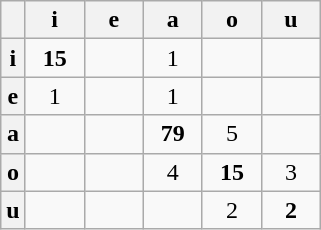<table class="wikitable" style="text-align:center;">
<tr>
<th></th>
<th style="width:2em;">i</th>
<th style="width:2em;">e</th>
<th style="width:2em;">a</th>
<th style="width:2em;">o</th>
<th style="width:2em;">u</th>
</tr>
<tr>
<th>i</th>
<td><strong>15</strong></td>
<td></td>
<td>1</td>
<td></td>
<td></td>
</tr>
<tr>
<th>e</th>
<td>1</td>
<td></td>
<td>1</td>
<td></td>
<td></td>
</tr>
<tr>
<th>a</th>
<td></td>
<td></td>
<td><strong>79</strong></td>
<td>5</td>
<td></td>
</tr>
<tr>
<th>o</th>
<td></td>
<td></td>
<td>4</td>
<td><strong>15</strong></td>
<td>3</td>
</tr>
<tr>
<th>u</th>
<td></td>
<td></td>
<td></td>
<td>2</td>
<td><strong>2</strong></td>
</tr>
</table>
